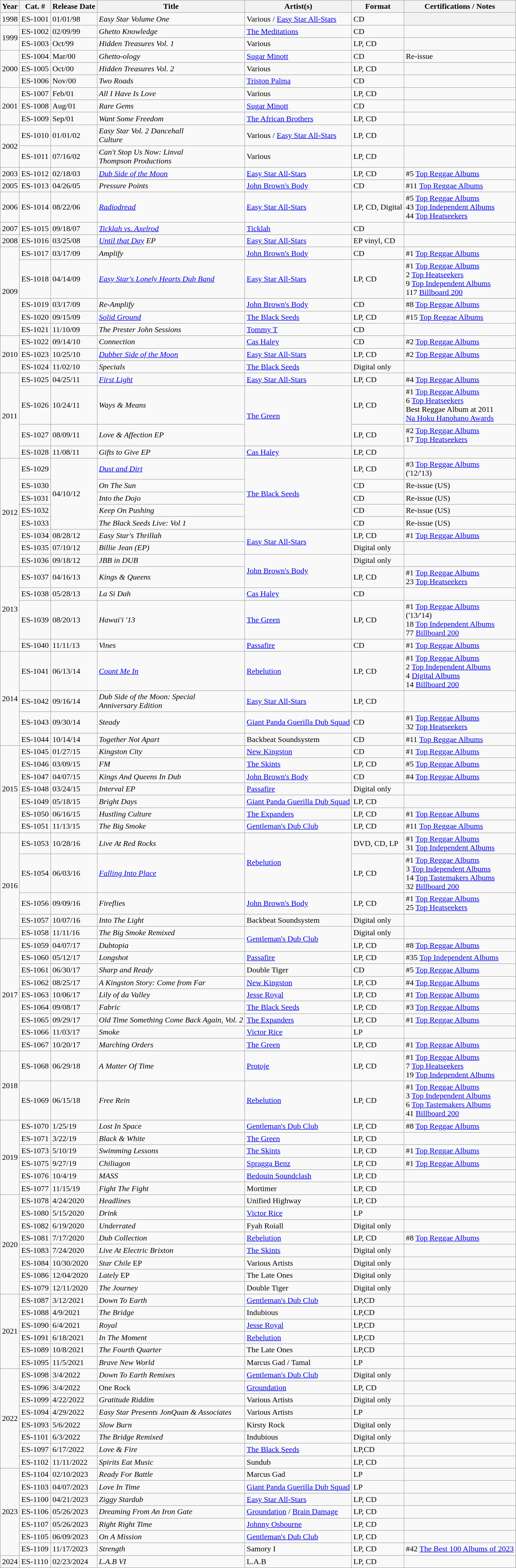<table class="wikitable">
<tr>
<th>Year</th>
<th>Cat. #</th>
<th>Release Date</th>
<th>Title</th>
<th>Artist(s)</th>
<th>Format</th>
<th>Certifications / Notes</th>
</tr>
<tr>
<td>1998</td>
<td>ES-1001</td>
<td>01/01/98</td>
<td><em>Easy Star Volume One</em></td>
<td>Various / <a href='#'>Easy Star All-Stars</a></td>
<td>CD</td>
<th></th>
</tr>
<tr>
<td rowspan="2">1999</td>
<td>ES-1002</td>
<td>02/09/99</td>
<td><em>Ghetto Knowledge</em></td>
<td><a href='#'>The Meditations</a></td>
<td>CD</td>
<td></td>
</tr>
<tr>
<td>ES-1003</td>
<td>Oct/99</td>
<td><em>Hidden Treasures Vol. 1</em></td>
<td>Various</td>
<td>LP, CD</td>
<td></td>
</tr>
<tr>
<td rowspan="3">2000</td>
<td>ES-1004</td>
<td>Mar/00</td>
<td><em>Ghetto-ology</em></td>
<td><a href='#'>Sugar Minott</a></td>
<td>CD</td>
<td>Re-issue</td>
</tr>
<tr>
<td>ES-1005</td>
<td>Oct/00</td>
<td><em>Hidden Treasures Vol. 2</em></td>
<td>Various</td>
<td>LP, CD</td>
<td></td>
</tr>
<tr>
<td>ES-1006</td>
<td>Nov/00</td>
<td><em>Two Roads</em></td>
<td><a href='#'>Triston Palma</a></td>
<td>CD</td>
<td></td>
</tr>
<tr>
<td rowspan="3">2001</td>
<td>ES-1007</td>
<td>Feb/01</td>
<td><em>All I Have Is Love</em></td>
<td>Various</td>
<td>LP, CD</td>
<td></td>
</tr>
<tr>
<td>ES-1008</td>
<td>Aug/01</td>
<td><em>Rare Gems</em></td>
<td><a href='#'>Sugar Minott</a></td>
<td>CD</td>
<td></td>
</tr>
<tr>
<td>ES-1009</td>
<td>Sep/01</td>
<td><em>Want Some Freedom</em></td>
<td><a href='#'>The African Brothers</a></td>
<td>LP, CD</td>
<td></td>
</tr>
<tr>
<td rowspan="2">2002</td>
<td>ES-1010</td>
<td>01/01/02</td>
<td><em>Easy Star Vol. 2 Dancehall</em><br><em>Culture</em></td>
<td>Various / <a href='#'>Easy Star All-Stars</a></td>
<td>LP, CD</td>
<td></td>
</tr>
<tr>
<td>ES-1011</td>
<td>07/16/02</td>
<td><em>Can't Stop Us Now: Linval</em><br><em>Thompson Productions</em></td>
<td>Various</td>
<td>LP, CD</td>
<td></td>
</tr>
<tr>
<td>2003</td>
<td>ES-1012</td>
<td>02/18/03</td>
<td><em><a href='#'>Dub Side of the Moon</a></em></td>
<td><a href='#'>Easy Star All-Stars</a></td>
<td>LP, CD</td>
<td>#5 <a href='#'>Top Reggae Albums</a></td>
</tr>
<tr>
<td>2005</td>
<td>ES-1013</td>
<td>04/26/05</td>
<td><em>Pressure Points</em></td>
<td><a href='#'>John Brown's Body</a></td>
<td>CD</td>
<td>#11 <a href='#'>Top Reggae Albums</a></td>
</tr>
<tr>
<td>2006</td>
<td>ES-1014</td>
<td>08/22/06</td>
<td><em><a href='#'>Radiodread</a></em></td>
<td><a href='#'>Easy Star All-Stars</a></td>
<td>LP, CD, Digital</td>
<td>#5 <a href='#'>Top Reggae Albums</a><br>43 <a href='#'>Top Independent Albums</a><br>44 <a href='#'>Top Heatseekers</a></td>
</tr>
<tr>
<td>2007</td>
<td>ES-1015</td>
<td>09/18/07</td>
<td><em><a href='#'>Ticklah vs. Axelrod</a></em></td>
<td><a href='#'>Ticklah</a></td>
<td>CD</td>
<td></td>
</tr>
<tr>
<td>2008</td>
<td>ES-1016</td>
<td>03/25/08</td>
<td><em><a href='#'>Until that Day</a> EP</em></td>
<td><a href='#'>Easy Star All-Stars</a></td>
<td>EP vinyl, CD</td>
<td></td>
</tr>
<tr>
<td rowspan="5">2009</td>
<td>ES-1017</td>
<td>03/17/09</td>
<td><em>Amplify</em></td>
<td><a href='#'>John Brown's Body</a></td>
<td>CD</td>
<td>#1 <a href='#'>Top Reggae Albums</a></td>
</tr>
<tr>
<td>ES-1018</td>
<td>04/14/09</td>
<td><em><a href='#'>Easy Star's Lonely Hearts Dub Band</a></em></td>
<td><a href='#'>Easy Star All-Stars</a></td>
<td>LP, CD</td>
<td>#1 <a href='#'>Top Reggae Albums</a><br>2 <a href='#'>Top Heatseekers</a><br>9 <a href='#'>Top Independent Albums</a><br>117 <a href='#'>Billboard 200</a></td>
</tr>
<tr>
<td>ES-1019</td>
<td>03/17/09</td>
<td><em>Re-Amplify</em></td>
<td><a href='#'>John Brown's Body</a></td>
<td>CD</td>
<td>#8 <a href='#'>Top Reggae Albums</a></td>
</tr>
<tr>
<td>ES-1020</td>
<td>09/15/09</td>
<td><a href='#'><em>Solid Ground</em></a></td>
<td><a href='#'>The Black Seeds</a></td>
<td>LP, CD</td>
<td>#15 <a href='#'>Top Reggae Albums</a></td>
</tr>
<tr>
<td>ES-1021</td>
<td>11/10/09</td>
<td><em>The Prester John Sessions</em></td>
<td><a href='#'>Tommy T</a></td>
<td>CD</td>
<td></td>
</tr>
<tr>
<td rowspan="3">2010</td>
<td>ES-1022</td>
<td>09/14/10</td>
<td><em>Connection</em></td>
<td><a href='#'>Cas Haley</a></td>
<td>CD</td>
<td>#2 <a href='#'>Top Reggae Albums</a></td>
</tr>
<tr>
<td>ES-1023</td>
<td>10/25/10</td>
<td><em><a href='#'>Dubber Side of the Moon</a></em></td>
<td><a href='#'>Easy Star All-Stars</a></td>
<td>LP, CD</td>
<td>#2 <a href='#'>Top Reggae Albums</a></td>
</tr>
<tr>
<td>ES-1024</td>
<td>11/02/10</td>
<td><em>Specials</em></td>
<td><a href='#'>The Black Seeds</a></td>
<td>Digital only</td>
<td></td>
</tr>
<tr>
<td rowspan="4">2011</td>
<td>ES-1025</td>
<td>04/25/11</td>
<td><a href='#'><em>First Light</em></a></td>
<td><a href='#'>Easy Star All-Stars</a></td>
<td>LP, CD</td>
<td>#4 <a href='#'>Top Reggae Albums</a></td>
</tr>
<tr>
<td>ES-1026</td>
<td>10/24/11</td>
<td><em>Ways & Means</em></td>
<td rowspan="2"><a href='#'>The Green</a></td>
<td>LP, CD</td>
<td>#1 <a href='#'>Top Reggae Albums</a><br>6 <a href='#'>Top Heatseekers</a><br>Best Reggae Album at 2011<br><a href='#'>Na Hoku Hanohano Awards</a></td>
</tr>
<tr>
<td>ES-1027</td>
<td>08/09/11</td>
<td><em>Love & Affection EP</em></td>
<td>LP, CD</td>
<td>#2 <a href='#'>Top Reggae Albums</a><br>17 <a href='#'>Top Heatseekers</a></td>
</tr>
<tr>
<td>ES-1028</td>
<td>11/08/11</td>
<td><em>Gifts to Give EP</em></td>
<td><a href='#'>Cas Haley</a></td>
<td>LP, CD</td>
<td></td>
</tr>
<tr>
<td rowspan="8">2012</td>
<td>ES-1029</td>
<td rowspan="5">04/10/12</td>
<td><em><a href='#'>Dust and Dirt</a></em></td>
<td rowspan="5"><a href='#'>The Black Seeds</a></td>
<td>LP, CD</td>
<td>#3 <a href='#'>Top Reggae Albums</a><br>('12/'13)</td>
</tr>
<tr>
<td>ES-1030</td>
<td><em>On The Sun</em></td>
<td>CD</td>
<td>Re-issue (US)</td>
</tr>
<tr>
<td>ES-1031</td>
<td><em>Into the Dojo</em></td>
<td>CD</td>
<td>Re-issue (US)</td>
</tr>
<tr>
<td>ES-1032</td>
<td><em>Keep On Pushing</em></td>
<td>CD</td>
<td>Re-issue (US)</td>
</tr>
<tr>
<td>ES-1033</td>
<td><em>The Black Seeds Live: Vol 1</em></td>
<td>CD</td>
<td>Re-issue (US)</td>
</tr>
<tr>
<td>ES-1034</td>
<td>08/28/12</td>
<td><em>Easy Star's Thrillah</em></td>
<td rowspan="2"><a href='#'>Easy Star All-Stars</a></td>
<td>LP, CD</td>
<td>#1 <a href='#'>Top Reggae Albums</a></td>
</tr>
<tr>
<td>ES-1035</td>
<td>07/10/12</td>
<td><em>Billie Jean (EP)</em></td>
<td>Digital only</td>
<td></td>
</tr>
<tr>
<td>ES-1036</td>
<td>09/18/12</td>
<td><em>JBB in DUB</em></td>
<td rowspan="2"><a href='#'>John Brown's Body</a></td>
<td>Digital only</td>
<td></td>
</tr>
<tr>
<td rowspan="4">2013</td>
<td>ES-1037</td>
<td>04/16/13</td>
<td><em>Kings & Queens</em></td>
<td>LP, CD</td>
<td>#1 <a href='#'>Top Reggae Albums</a><br>23 <a href='#'>Top Heatseekers</a></td>
</tr>
<tr>
<td>ES-1038</td>
<td>05/28/13</td>
<td><em>La Si Dah</em></td>
<td><a href='#'>Cas Haley</a></td>
<td>CD</td>
<td></td>
</tr>
<tr>
<td>ES-1039</td>
<td>08/20/13</td>
<td><em>Hawai'i '13</em></td>
<td><a href='#'>The Green</a></td>
<td>LP, CD</td>
<td>#1 <a href='#'>Top Reggae Albums</a><br>('13/'14)<br>18 <a href='#'>Top Independent Albums</a><br>77 <a href='#'>Billboard 200</a></td>
</tr>
<tr>
<td>ES-1040</td>
<td>11/11/13</td>
<td><em>Vines</em></td>
<td><a href='#'>Passafire</a></td>
<td>CD</td>
<td>#1 <a href='#'>Top Reggae Albums</a></td>
</tr>
<tr>
<td rowspan="4">2014</td>
<td>ES-1041</td>
<td>06/13/14</td>
<td><em><a href='#'>Count Me In</a></em></td>
<td><a href='#'>Rebelution</a></td>
<td>LP, CD</td>
<td>#1 <a href='#'>Top Reggae Albums</a><br>2 <a href='#'>Top Independent Albums</a><br>4 <a href='#'>Digital Albums</a><br>14 <a href='#'>Billboard 200</a></td>
</tr>
<tr>
<td>ES-1042</td>
<td>09/16/14</td>
<td><em>Dub Side of the Moon: Special</em><br><em>Anniversary Edition</em></td>
<td><a href='#'>Easy Star All-Stars</a></td>
<td>LP, CD</td>
<td></td>
</tr>
<tr>
<td>ES-1043</td>
<td>09/30/14</td>
<td><em>Steady</em></td>
<td><a href='#'>Giant Panda Guerilla Dub Squad</a></td>
<td>CD</td>
<td>#1 <a href='#'>Top Reggae Albums</a><br>32 <a href='#'>Top Heatseekers</a></td>
</tr>
<tr>
<td>ES-1044</td>
<td>10/14/14</td>
<td><em>Together Not Apart</em></td>
<td>Backbeat Soundsystem</td>
<td>CD</td>
<td>#11 <a href='#'>Top Reggae Albums</a></td>
</tr>
<tr>
<td rowspan="7">2015</td>
<td>ES-1045</td>
<td>01/27/15</td>
<td><em>Kingston City</em></td>
<td><a href='#'>New Kingston</a></td>
<td>CD</td>
<td>#1 <a href='#'>Top Reggae Albums</a></td>
</tr>
<tr>
<td>ES-1046</td>
<td>03/09/15</td>
<td><em>FM</em></td>
<td><a href='#'>The Skints</a></td>
<td>LP, CD</td>
<td>#5 <a href='#'>Top Reggae Albums</a></td>
</tr>
<tr>
<td>ES-1047</td>
<td>04/07/15</td>
<td><em>Kings And Queens In Dub</em></td>
<td><a href='#'>John Brown's Body</a></td>
<td>CD</td>
<td>#4 <a href='#'>Top Reggae Albums</a></td>
</tr>
<tr>
<td>ES-1048</td>
<td>03/24/15</td>
<td><em>Interval EP</em></td>
<td><a href='#'>Passafire</a></td>
<td>Digital only</td>
<td></td>
</tr>
<tr>
<td>ES-1049</td>
<td>05/18/15</td>
<td><em>Bright Days</em></td>
<td><a href='#'>Giant Panda Guerilla Dub Squad</a></td>
<td>LP, CD</td>
<td></td>
</tr>
<tr>
<td>ES-1050</td>
<td>06/16/15</td>
<td><em>Hustling Culture</em></td>
<td><a href='#'>The Expanders</a></td>
<td>LP, CD</td>
<td>#1 <a href='#'>Top Reggae Albums</a></td>
</tr>
<tr>
<td>ES-1051</td>
<td>11/13/15</td>
<td><em>The Big Smoke</em></td>
<td><a href='#'>Gentleman's Dub Club</a></td>
<td>LP, CD</td>
<td>#11 <a href='#'>Top Reggae Albums</a></td>
</tr>
<tr>
<td rowspan="5">2016</td>
<td>ES-1053</td>
<td>10/28/16</td>
<td><em>Live At Red Rocks</em></td>
<td rowspan="2"><a href='#'>Rebelution</a></td>
<td>DVD, CD, LP</td>
<td>#1 <a href='#'>Top Reggae Albums</a><br>31 <a href='#'>Top Independent Albums</a></td>
</tr>
<tr>
<td>ES-1054</td>
<td>06/03/16</td>
<td><em><a href='#'>Falling Into Place</a></em></td>
<td>LP, CD</td>
<td>#1 <a href='#'>Top Reggae Albums</a><br>3 <a href='#'>Top Independent Albums</a><br>14 <a href='#'>Top Tastemakers Albums</a><br>32 <a href='#'>Billboard 200</a></td>
</tr>
<tr>
<td>ES-1056</td>
<td>09/09/16</td>
<td><em>Fireflies</em></td>
<td><a href='#'>John Brown's Body</a></td>
<td>LP, CD</td>
<td>#1 <a href='#'>Top Reggae Albums</a><br>25 <a href='#'>Top Heatseekers</a></td>
</tr>
<tr>
<td>ES-1057</td>
<td>10/07/16</td>
<td><em>Into The Light</em></td>
<td>Backbeat Soundsystem</td>
<td>Digital only</td>
<td></td>
</tr>
<tr>
<td>ES-1058</td>
<td>11/11/16</td>
<td><em>The Big Smoke Remixed</em></td>
<td rowspan="2"><a href='#'>Gentleman's Dub Club</a></td>
<td>Digital only</td>
<td></td>
</tr>
<tr>
<td rowspan="9">2017</td>
<td>ES-1059</td>
<td>04/07/17</td>
<td><em>Dubtopia</em></td>
<td>LP, CD</td>
<td>#8 <a href='#'>Top Reggae Albums</a></td>
</tr>
<tr>
<td>ES-1060</td>
<td>05/12/17</td>
<td><em>Longshot</em></td>
<td><a href='#'>Passafire</a></td>
<td>LP, CD</td>
<td>#35 <a href='#'>Top Independent Albums</a></td>
</tr>
<tr>
<td>ES-1061</td>
<td>06/30/17</td>
<td><em>Sharp and Ready</em></td>
<td>Double Tiger</td>
<td>CD</td>
<td>#5 <a href='#'>Top Reggae Albums</a></td>
</tr>
<tr>
<td>ES-1062</td>
<td>08/25/17</td>
<td><em>A Kingston Story: Come from Far</em></td>
<td><a href='#'>New Kingston</a></td>
<td>LP, CD</td>
<td>#4 <a href='#'>Top Reggae Albums</a></td>
</tr>
<tr>
<td>ES-1063</td>
<td>10/06/17</td>
<td><em>Lily of da Valley</em></td>
<td><a href='#'>Jesse Royal</a></td>
<td>LP, CD</td>
<td>#1 <a href='#'>Top Reggae Albums</a></td>
</tr>
<tr>
<td>ES-1064</td>
<td>09/08/17</td>
<td><em>Fabric</em></td>
<td><a href='#'>The Black Seeds</a></td>
<td>LP, CD</td>
<td>#3 <a href='#'>Top Reggae Albums</a></td>
</tr>
<tr>
<td>ES-1065</td>
<td>09/29/17</td>
<td><em>Old Time Something Come Back Again, Vol. 2</em></td>
<td><a href='#'>The Expanders</a></td>
<td>LP, CD</td>
<td>#1 <a href='#'>Top Reggae Albums</a></td>
</tr>
<tr>
<td>ES-1066</td>
<td>11/03/17</td>
<td><em>Smoke</em></td>
<td><a href='#'>Victor Rice</a></td>
<td>LP</td>
<td></td>
</tr>
<tr>
<td>ES-1067</td>
<td>10/20/17</td>
<td><em>Marching Orders</em></td>
<td><a href='#'>The Green</a></td>
<td>LP, CD</td>
<td>#1 <a href='#'>Top Reggae Albums</a></td>
</tr>
<tr>
<td rowspan="2">2018</td>
<td>ES-1068</td>
<td>06/29/18</td>
<td><em>A Matter Of Time</em></td>
<td><a href='#'>Protoje</a></td>
<td>LP, CD</td>
<td>#1 <a href='#'>Top Reggae Albums</a><br>7 <a href='#'>Top Heatseekers</a><br>19 <a href='#'>Top Independent Albums</a></td>
</tr>
<tr>
<td>ES-1069</td>
<td>06/15/18</td>
<td><em>Free Rein</em></td>
<td><a href='#'>Rebelution</a></td>
<td>LP, CD</td>
<td>#1 <a href='#'>Top Reggae Albums</a><br>3 <a href='#'>Top Independent Albums</a><br>6 <a href='#'>Top Tastemakers Albums</a><br>41 <a href='#'>Billboard 200</a></td>
</tr>
<tr>
<td rowspan="6">2019</td>
<td>ES-1070</td>
<td>1/25/19</td>
<td><em>Lost In Space</em></td>
<td><a href='#'>Gentleman's Dub Club</a></td>
<td>LP, CD</td>
<td>#8 <a href='#'>Top Reggae Albums</a></td>
</tr>
<tr>
<td>ES-1071</td>
<td>3/22/19</td>
<td><em>Black & White</em></td>
<td><a href='#'>The Green</a></td>
<td>LP, CD</td>
<td></td>
</tr>
<tr>
<td>ES-1073</td>
<td>5/10/19</td>
<td><em>Swimming Lessons</em></td>
<td><a href='#'>The Skints</a></td>
<td>LP, CD</td>
<td>#1 <a href='#'>Top Reggae Albums</a></td>
</tr>
<tr>
<td>ES-1075</td>
<td>9/27/19</td>
<td><em>Chiliagon</em></td>
<td><a href='#'>Spragga Benz</a></td>
<td>LP, CD</td>
<td>#1 <a href='#'>Top Reggae Albums</a></td>
</tr>
<tr>
<td>ES-1076</td>
<td>10/4/19</td>
<td><em>MASS</em></td>
<td><a href='#'>Bedouin Soundclash</a></td>
<td>LP, CD</td>
<td></td>
</tr>
<tr>
<td>ES-1077</td>
<td>11/15/19</td>
<td><em>Fight The Fight</em></td>
<td>Mortimer</td>
<td>LP, CD</td>
<td></td>
</tr>
<tr>
<td rowspan="8">2020</td>
<td>ES-1078</td>
<td>4/24/2020</td>
<td><em>Headlines</em></td>
<td>Unified Highway</td>
<td>LP, CD</td>
<td></td>
</tr>
<tr>
<td>ES-1080</td>
<td>5/15/2020</td>
<td><em>Drink</em></td>
<td><a href='#'>Victor Rice</a></td>
<td>LP</td>
<td></td>
</tr>
<tr>
<td>ES-1082</td>
<td>6/19/2020</td>
<td><em>Underrated</em></td>
<td>Fyah Roiall</td>
<td>Digital only</td>
<td></td>
</tr>
<tr>
<td>ES-1081</td>
<td>7/17/2020</td>
<td><em>Dub Collection</em></td>
<td><a href='#'>Rebelution</a></td>
<td>LP, CD</td>
<td>#8 <a href='#'>Top Reggae Albums</a></td>
</tr>
<tr>
<td>ES-1083</td>
<td>7/24/2020</td>
<td><em>Live At Electric Brixton</em></td>
<td><a href='#'>The Skints</a></td>
<td>Digital only</td>
<td></td>
</tr>
<tr>
<td>ES-1084</td>
<td>10/30/2020</td>
<td><em>Star Chile</em> EP</td>
<td>Various Artists</td>
<td>Digital only</td>
<td></td>
</tr>
<tr>
<td>ES-1086</td>
<td>12/04/2020</td>
<td><em>Lately</em> EP</td>
<td>The Late Ones</td>
<td>Digital only</td>
<td></td>
</tr>
<tr>
<td>ES-1079</td>
<td>12/11/2020</td>
<td><em>The Journey</em></td>
<td>Double Tiger</td>
<td>Digital only</td>
<td></td>
</tr>
<tr>
<td rowspan="6">2021</td>
<td>ES-1087</td>
<td>3/12/2021</td>
<td><em>Down To Earth</em></td>
<td><a href='#'>Gentleman's Dub Club</a></td>
<td>LP,CD</td>
<td></td>
</tr>
<tr>
<td>ES-1088</td>
<td>4/9/2021</td>
<td><em>The Bridge</em></td>
<td>Indubious</td>
<td>LP,CD</td>
<td></td>
</tr>
<tr>
<td>ES-1090</td>
<td>6/4/2021</td>
<td><em>Royal</em></td>
<td><a href='#'>Jesse Royal</a></td>
<td>LP,CD</td>
<td></td>
</tr>
<tr>
<td>ES-1091</td>
<td>6/18/2021</td>
<td><em>In The Moment</em></td>
<td><a href='#'>Rebelution</a></td>
<td>LP,CD</td>
<td></td>
</tr>
<tr>
<td>ES-1089</td>
<td>10/8/2021</td>
<td><em>The Fourth Quarter</em></td>
<td>The Late Ones</td>
<td>LP,CD</td>
<td></td>
</tr>
<tr>
<td>ES-1095</td>
<td>11/5/2021</td>
<td><em>Brave New World</em></td>
<td>Marcus Gad / Tamal</td>
<td>LP</td>
<td></td>
</tr>
<tr>
<td rowspan="8">2022</td>
<td>ES-1098</td>
<td>3/4/2022</td>
<td><em>Down To Earth Remixes</em></td>
<td><a href='#'>Gentleman's Dub Club</a></td>
<td>Digital only</td>
<td></td>
</tr>
<tr>
<td>ES-1096</td>
<td>3/4/2022</td>
<td>One Rock</td>
<td><a href='#'>Groundation</a></td>
<td>LP, CD</td>
<td></td>
</tr>
<tr>
<td>ES-1099</td>
<td>4/22/2022</td>
<td><em>Gratitude Riddim</em></td>
<td>Various Artists</td>
<td>Digital only</td>
<td></td>
</tr>
<tr>
<td>ES-1094</td>
<td>4/29/2022</td>
<td><em>Easy Star Presents JonQuan & Associates</em></td>
<td>Various Artists</td>
<td>LP</td>
<td></td>
</tr>
<tr>
<td>ES-1093</td>
<td>5/6/2022</td>
<td><em>Slow Burn</em></td>
<td>Kirsty Rock</td>
<td>Digital only</td>
<td></td>
</tr>
<tr>
<td>ES-1101</td>
<td>6/3/2022</td>
<td><em>The Bridge Remixed</em></td>
<td>Indubious</td>
<td>Digital only</td>
<td></td>
</tr>
<tr>
<td>ES-1097</td>
<td>6/17/2022</td>
<td><em>Love & Fire</em></td>
<td><a href='#'>The Black Seeds</a></td>
<td>LP,CD</td>
<td></td>
</tr>
<tr>
<td>ES-1102</td>
<td>11/11/2022</td>
<td><em>Spirits Eat Music</em></td>
<td>Sundub</td>
<td>LP, CD</td>
<td></td>
</tr>
<tr>
<td rowspan="7">2023</td>
<td>ES-1104</td>
<td>02/10/2023</td>
<td><em>Ready For Battle</em></td>
<td>Marcus Gad</td>
<td>LP</td>
<td></td>
</tr>
<tr>
<td>ES-1103</td>
<td>04/07/2023</td>
<td><em>Love In Time</em></td>
<td><a href='#'>Giant Panda Guerilla Dub Squad</a></td>
<td>LP</td>
<td></td>
</tr>
<tr>
<td>ES-1100</td>
<td>04/21/2023</td>
<td><em>Ziggy Stardub</em></td>
<td><a href='#'>Easy Star All-Stars</a></td>
<td>LP, CD</td>
<td></td>
</tr>
<tr>
<td>ES-1106</td>
<td>05/26/2023</td>
<td><em>Dreaming From An Iron Gate</em></td>
<td><a href='#'>Groundation</a> / <a href='#'>Brain Damage</a></td>
<td>LP, CD</td>
<td></td>
</tr>
<tr>
<td>ES-1107</td>
<td>05/26/2023</td>
<td><em>Right Right Time</em></td>
<td><a href='#'>Johnny Osbourne</a></td>
<td>LP, CD</td>
<td></td>
</tr>
<tr>
<td>ES-1105</td>
<td>06/09/2023</td>
<td><em>On A Mission</em></td>
<td><a href='#'>Gentleman's Dub Club</a></td>
<td>LP, CD</td>
<td></td>
</tr>
<tr>
<td>ES-1109</td>
<td>11/17/2023</td>
<td><em>Strength</em></td>
<td>Samory I</td>
<td>LP, CD</td>
<td>#42 <a href='#'>The Best 100 Albums of 2023</a></td>
</tr>
<tr>
<td>2024</td>
<td>ES-1110</td>
<td>02/23/2024</td>
<td><em>L.A.B VI</em></td>
<td>L.A.B</td>
<td>LP, CD</td>
<td></td>
</tr>
</table>
